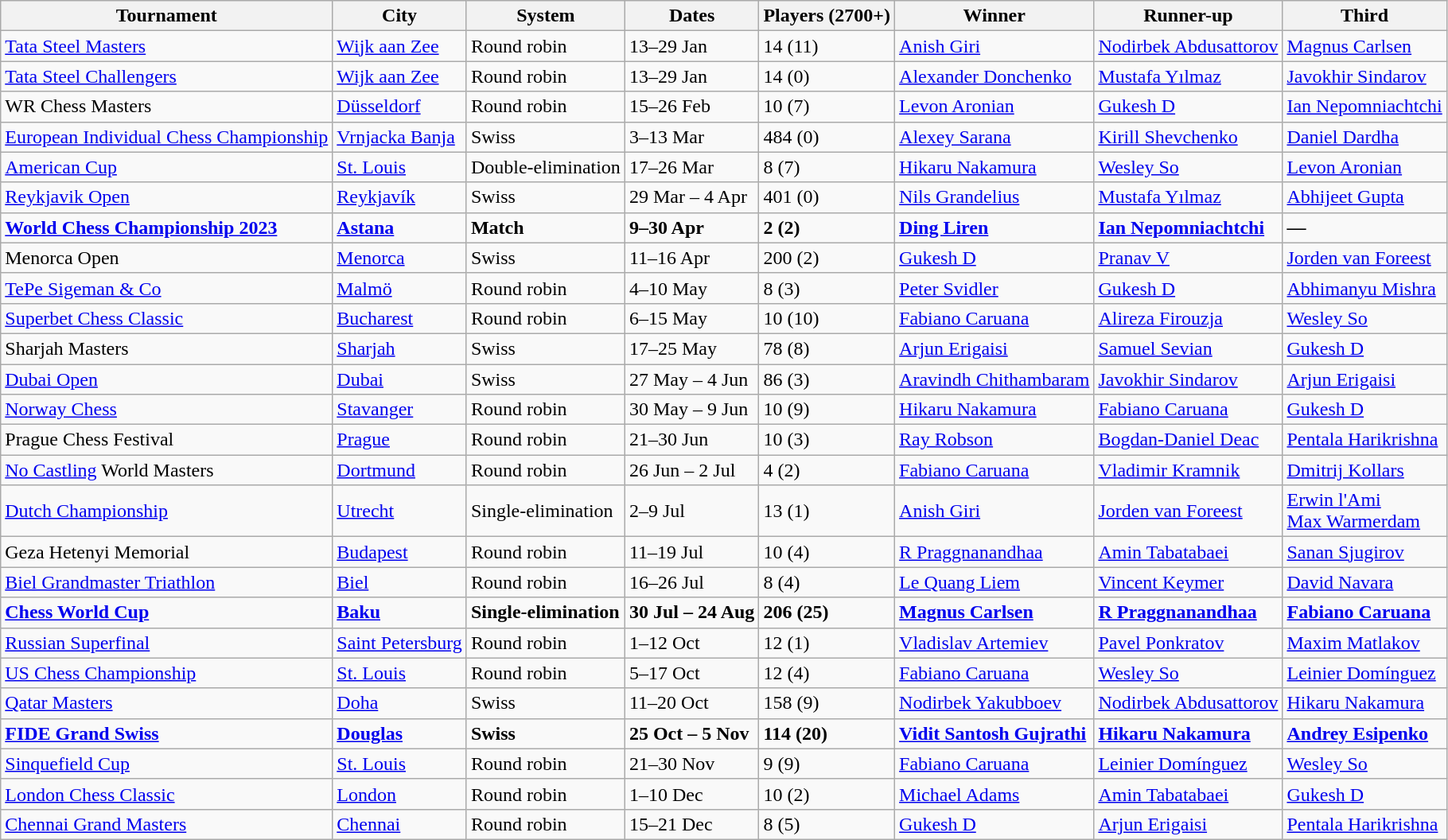<table class="wikitable">
<tr>
<th>Tournament</th>
<th>City</th>
<th>System</th>
<th>Dates</th>
<th>Players (2700+)</th>
<th>Winner</th>
<th>Runner-up</th>
<th>Third</th>
</tr>
<tr>
<td><a href='#'>Tata Steel Masters</a></td>
<td> <a href='#'>Wijk aan Zee</a></td>
<td>Round robin</td>
<td>13–29 Jan</td>
<td>14 (11)</td>
<td> <a href='#'>Anish Giri</a></td>
<td> <a href='#'>Nodirbek Abdusattorov</a></td>
<td> <a href='#'>Magnus Carlsen</a></td>
</tr>
<tr>
<td><a href='#'>Tata Steel Challengers</a></td>
<td> <a href='#'>Wijk aan Zee</a></td>
<td>Round robin</td>
<td>13–29 Jan</td>
<td>14 (0)</td>
<td> <a href='#'>Alexander Donchenko</a></td>
<td> <a href='#'>Mustafa Yılmaz</a></td>
<td> <a href='#'>Javokhir Sindarov</a></td>
</tr>
<tr>
<td>WR Chess Masters</td>
<td> <a href='#'>Düsseldorf</a></td>
<td>Round robin</td>
<td>15–26 Feb</td>
<td>10 (7)</td>
<td> <a href='#'>Levon Aronian</a></td>
<td> <a href='#'>Gukesh D</a></td>
<td> <a href='#'>Ian Nepomniachtchi</a></td>
</tr>
<tr>
<td><a href='#'>European Individual Chess Championship</a></td>
<td> <a href='#'>Vrnjacka Banja</a></td>
<td>Swiss</td>
<td>3–13 Mar</td>
<td>484 (0)</td>
<td> <a href='#'>Alexey Sarana</a></td>
<td> <a href='#'>Kirill Shevchenko</a></td>
<td> <a href='#'>Daniel Dardha</a></td>
</tr>
<tr>
<td><a href='#'>American Cup</a></td>
<td> <a href='#'>St. Louis</a></td>
<td>Double-elimination</td>
<td>17–26 Mar</td>
<td>8 (7)</td>
<td> <a href='#'>Hikaru Nakamura</a></td>
<td> <a href='#'>Wesley So</a></td>
<td> <a href='#'>Levon Aronian</a></td>
</tr>
<tr>
<td><a href='#'>Reykjavik Open</a></td>
<td> <a href='#'>Reykjavík</a></td>
<td>Swiss</td>
<td>29 Mar – 4 Apr</td>
<td>401 (0)</td>
<td> <a href='#'>Nils Grandelius</a></td>
<td> <a href='#'>Mustafa Yılmaz</a></td>
<td> <a href='#'>Abhijeet Gupta</a></td>
</tr>
<tr>
<td><strong><a href='#'>World Chess Championship 2023</a></strong></td>
<td><strong> <a href='#'>Astana</a></strong></td>
<td><strong>Match</strong></td>
<td><strong>9–30 Apr</strong></td>
<td><strong>2 (2)</strong></td>
<td><strong> <a href='#'>Ding Liren</a></strong></td>
<td><strong> <a href='#'>Ian Nepomniachtchi</a></strong></td>
<td><strong>—</strong></td>
</tr>
<tr>
<td>Menorca Open</td>
<td> <a href='#'>Menorca</a></td>
<td>Swiss</td>
<td>11–16 Apr</td>
<td>200 (2)</td>
<td> <a href='#'>Gukesh D</a></td>
<td> <a href='#'>Pranav V</a></td>
<td> <a href='#'>Jorden van Foreest</a></td>
</tr>
<tr>
<td><a href='#'>TePe Sigeman & Co</a></td>
<td> <a href='#'>Malmö</a></td>
<td>Round robin</td>
<td>4–10 May</td>
<td>8 (3)</td>
<td> <a href='#'>Peter Svidler</a></td>
<td> <a href='#'>Gukesh D</a></td>
<td> <a href='#'>Abhimanyu Mishra</a></td>
</tr>
<tr>
<td><a href='#'>Superbet Chess Classic</a></td>
<td> <a href='#'>Bucharest</a></td>
<td>Round robin</td>
<td>6–15 May</td>
<td>10 (10)</td>
<td> <a href='#'>Fabiano Caruana</a></td>
<td> <a href='#'>Alireza Firouzja</a></td>
<td> <a href='#'>Wesley So</a></td>
</tr>
<tr>
<td>Sharjah Masters</td>
<td> <a href='#'>Sharjah</a></td>
<td>Swiss</td>
<td>17–25 May</td>
<td>78 (8)</td>
<td> <a href='#'>Arjun Erigaisi</a></td>
<td> <a href='#'>Samuel Sevian</a></td>
<td> <a href='#'>Gukesh D</a></td>
</tr>
<tr>
<td><a href='#'>Dubai Open</a></td>
<td> <a href='#'>Dubai</a></td>
<td>Swiss</td>
<td>27 May – 4 Jun</td>
<td>86 (3)</td>
<td> <a href='#'>Aravindh Chithambaram</a></td>
<td> <a href='#'>Javokhir Sindarov</a></td>
<td> <a href='#'>Arjun Erigaisi</a></td>
</tr>
<tr>
<td><a href='#'>Norway Chess</a></td>
<td> <a href='#'>Stavanger</a></td>
<td>Round robin</td>
<td>30 May – 9 Jun</td>
<td>10 (9)</td>
<td> <a href='#'>Hikaru Nakamura</a></td>
<td> <a href='#'>Fabiano Caruana</a></td>
<td> <a href='#'>Gukesh D</a></td>
</tr>
<tr>
<td>Prague Chess Festival</td>
<td> <a href='#'>Prague</a></td>
<td>Round robin</td>
<td>21–30 Jun</td>
<td>10 (3)</td>
<td> <a href='#'>Ray Robson</a></td>
<td> <a href='#'>Bogdan-Daniel Deac</a></td>
<td> <a href='#'>Pentala Harikrishna</a></td>
</tr>
<tr>
<td><a href='#'>No Castling</a> World Masters</td>
<td> <a href='#'>Dortmund</a></td>
<td>Round robin</td>
<td>26 Jun – 2 Jul</td>
<td>4 (2)</td>
<td> <a href='#'>Fabiano Caruana</a></td>
<td> <a href='#'>Vladimir Kramnik</a></td>
<td> <a href='#'>Dmitrij Kollars</a></td>
</tr>
<tr>
<td><a href='#'>Dutch Championship</a></td>
<td> <a href='#'>Utrecht</a></td>
<td>Single-elimination</td>
<td>2–9 Jul</td>
<td>13 (1)</td>
<td> <a href='#'>Anish Giri</a></td>
<td> <a href='#'>Jorden van Foreest</a></td>
<td> <a href='#'>Erwin l'Ami</a> <br>  <a href='#'>Max Warmerdam</a></td>
</tr>
<tr>
<td>Geza Hetenyi Memorial</td>
<td> <a href='#'>Budapest</a></td>
<td>Round robin</td>
<td>11–19 Jul</td>
<td>10 (4)</td>
<td> <a href='#'>R Praggnanandhaa</a></td>
<td> <a href='#'>Amin Tabatabaei</a></td>
<td> <a href='#'>Sanan Sjugirov</a></td>
</tr>
<tr>
<td><a href='#'>Biel Grandmaster Triathlon</a></td>
<td> <a href='#'>Biel</a></td>
<td>Round robin</td>
<td>16–26 Jul</td>
<td>8 (4)</td>
<td> <a href='#'>Le Quang Liem</a></td>
<td> <a href='#'>Vincent Keymer</a></td>
<td> <a href='#'>David Navara</a></td>
</tr>
<tr>
<td><a href='#'><strong>Chess World Cup</strong></a></td>
<td><strong> <a href='#'>Baku</a></strong></td>
<td><strong>Single-elimination</strong></td>
<td><strong>30 Jul – 24 Aug</strong></td>
<td><strong>206 (25)</strong></td>
<td><strong> <a href='#'>Magnus Carlsen</a></strong></td>
<td><strong> <a href='#'>R Praggnanandhaa</a></strong></td>
<td><strong> <a href='#'>Fabiano Caruana</a></strong></td>
</tr>
<tr>
<td><a href='#'>Russian Superfinal</a></td>
<td> <a href='#'>Saint Petersburg</a></td>
<td>Round robin</td>
<td>1–12 Oct</td>
<td>12 (1)</td>
<td> <a href='#'>Vladislav Artemiev</a></td>
<td> <a href='#'>Pavel Ponkratov</a></td>
<td> <a href='#'>Maxim Matlakov</a></td>
</tr>
<tr>
<td><a href='#'>US Chess Championship</a></td>
<td> <a href='#'>St. Louis</a></td>
<td>Round robin</td>
<td>5–17 Oct</td>
<td>12 (4)</td>
<td> <a href='#'>Fabiano Caruana</a></td>
<td> <a href='#'>Wesley So</a></td>
<td> <a href='#'>Leinier Domínguez</a></td>
</tr>
<tr>
<td><a href='#'>Qatar Masters</a></td>
<td> <a href='#'>Doha</a></td>
<td>Swiss</td>
<td>11–20 Oct</td>
<td>158 (9)</td>
<td> <a href='#'>Nodirbek Yakubboev</a></td>
<td> <a href='#'>Nodirbek Abdusattorov</a></td>
<td> <a href='#'>Hikaru Nakamura</a></td>
</tr>
<tr>
<td><a href='#'><strong>FIDE Grand Swiss</strong></a></td>
<td><strong> <a href='#'>Douglas</a></strong></td>
<td><strong>Swiss</strong></td>
<td><strong>25 Oct – 5 Nov</strong></td>
<td><strong>114 (20)</strong></td>
<td><strong> <a href='#'>Vidit Santosh Gujrathi</a></strong></td>
<td><strong> <a href='#'>Hikaru Nakamura</a></strong></td>
<td><strong> <a href='#'>Andrey Esipenko</a></strong></td>
</tr>
<tr>
<td><a href='#'>Sinquefield Cup</a></td>
<td> <a href='#'>St. Louis</a></td>
<td>Round robin</td>
<td>21–30 Nov</td>
<td>9 (9)</td>
<td> <a href='#'>Fabiano Caruana</a></td>
<td> <a href='#'>Leinier Domínguez</a></td>
<td> <a href='#'>Wesley So</a></td>
</tr>
<tr>
<td><a href='#'>London Chess Classic</a></td>
<td> <a href='#'>London</a></td>
<td>Round robin</td>
<td>1–10 Dec</td>
<td>10 (2)</td>
<td> <a href='#'>Michael Adams</a></td>
<td> <a href='#'>Amin Tabatabaei</a></td>
<td> <a href='#'>Gukesh D</a></td>
</tr>
<tr>
<td><a href='#'>Chennai Grand Masters</a></td>
<td> <a href='#'>Chennai</a></td>
<td>Round robin</td>
<td>15–21 Dec</td>
<td>8 (5)</td>
<td> <a href='#'>Gukesh D</a></td>
<td> <a href='#'>Arjun Erigaisi</a></td>
<td> <a href='#'>Pentala Harikrishna</a></td>
</tr>
</table>
